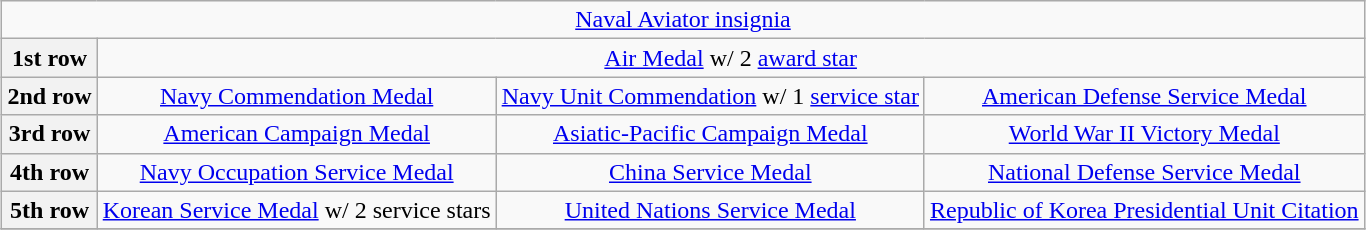<table class="wikitable" style="margin:1em auto; text-align:center;">
<tr>
<td colspan=6 align="center"><a href='#'>Naval Aviator insignia</a></td>
</tr>
<tr>
<th>1st row</th>
<td colspan=3><a href='#'>Air Medal</a> w/ 2 <a href='#'>award star</a></td>
</tr>
<tr>
<th>2nd row</th>
<td><a href='#'>Navy Commendation Medal</a></td>
<td><a href='#'>Navy Unit Commendation</a> w/ 1 <a href='#'>service star</a></td>
<td><a href='#'>American Defense Service Medal</a></td>
</tr>
<tr>
<th>3rd row</th>
<td><a href='#'>American Campaign Medal</a></td>
<td><a href='#'>Asiatic-Pacific Campaign Medal</a></td>
<td><a href='#'>World War II Victory Medal</a></td>
</tr>
<tr>
<th>4th row</th>
<td><a href='#'>Navy Occupation Service Medal</a></td>
<td><a href='#'>China Service Medal</a></td>
<td><a href='#'>National Defense Service Medal</a></td>
</tr>
<tr>
<th>5th row</th>
<td><a href='#'>Korean Service Medal</a> w/ 2 service stars</td>
<td><a href='#'>United Nations Service Medal</a></td>
<td><a href='#'>Republic of Korea Presidential Unit Citation</a></td>
</tr>
<tr>
</tr>
</table>
